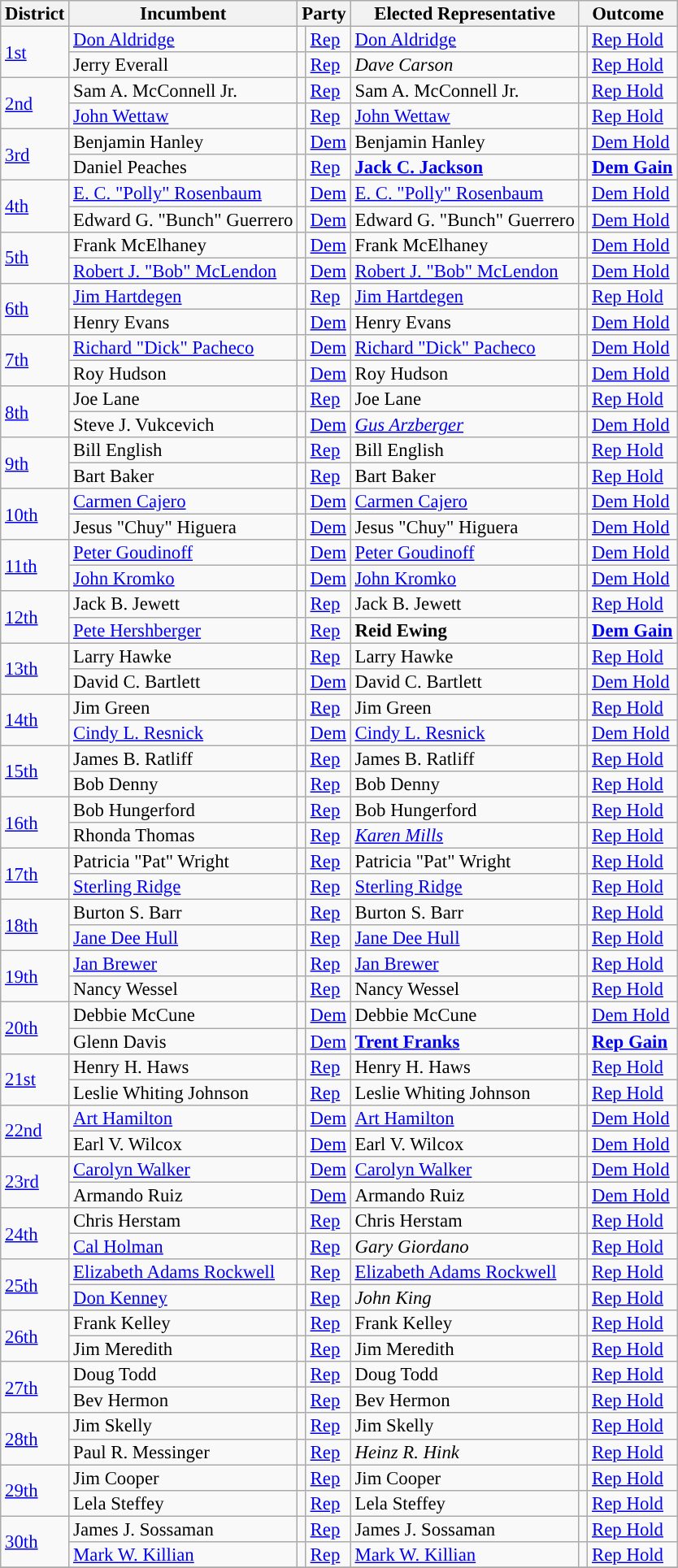<table class="sortable wikitable" style="font-size:95%;line-height:14px;">
<tr>
<th>District</th>
<th>Incumbent</th>
<th colspan="2">Party</th>
<th>Elected Representative</th>
<th colspan="2">Outcome</th>
</tr>
<tr>
<td rowspan="2"><a href='#'>1st</a></td>
<td><a href='#'>Don Aldridge</a></td>
<td style="background:"></td>
<td><a href='#'>Rep</a></td>
<td><a href='#'>Don Aldridge</a></td>
<td style="background:"></td>
<td><a href='#'>Rep Hold</a></td>
</tr>
<tr>
<td>Jerry Everall</td>
<td style="background:"></td>
<td><a href='#'>Rep</a></td>
<td><em>Dave Carson</em></td>
<td style="background:"></td>
<td><a href='#'>Rep Hold</a></td>
</tr>
<tr>
<td rowspan="2"><a href='#'>2nd</a></td>
<td>Sam A. McConnell Jr.</td>
<td style="background:"></td>
<td><a href='#'>Rep</a></td>
<td>Sam A. McConnell Jr.</td>
<td style="background:"></td>
<td><a href='#'>Rep Hold</a></td>
</tr>
<tr>
<td><a href='#'>John Wettaw</a></td>
<td style="background:"></td>
<td><a href='#'>Rep</a></td>
<td><a href='#'>John Wettaw</a></td>
<td style="background:"></td>
<td><a href='#'>Rep Hold</a></td>
</tr>
<tr>
<td rowspan="2"><a href='#'>3rd</a></td>
<td>Benjamin Hanley</td>
<td style="background:"></td>
<td><a href='#'>Dem</a></td>
<td>Benjamin Hanley</td>
<td style="background:"></td>
<td><a href='#'>Dem Hold</a></td>
</tr>
<tr>
<td>Daniel Peaches</td>
<td style="background:"></td>
<td><a href='#'>Rep</a></td>
<td><strong><a href='#'>Jack C. Jackson</a></strong></td>
<td style="background:"></td>
<td><strong><a href='#'>Dem Gain</a></strong></td>
</tr>
<tr>
<td rowspan="2"><a href='#'>4th</a></td>
<td><a href='#'>E. C. "Polly" Rosenbaum</a></td>
<td style="background:"></td>
<td><a href='#'>Dem</a></td>
<td><a href='#'>E. C. "Polly" Rosenbaum</a></td>
<td style="background:"></td>
<td><a href='#'>Dem Hold</a></td>
</tr>
<tr>
<td>Edward G. "Bunch" Guerrero</td>
<td style="background:"></td>
<td><a href='#'>Dem</a></td>
<td>Edward G. "Bunch" Guerrero</td>
<td style="background:"></td>
<td><a href='#'>Dem Hold</a></td>
</tr>
<tr>
<td rowspan="2"><a href='#'>5th</a></td>
<td>Frank McElhaney</td>
<td style="background:"></td>
<td><a href='#'>Dem</a></td>
<td>Frank McElhaney</td>
<td style="background:"></td>
<td><a href='#'>Dem Hold</a></td>
</tr>
<tr>
<td><a href='#'>Robert J. "Bob" McLendon</a></td>
<td style="background:"></td>
<td><a href='#'>Dem</a></td>
<td><a href='#'>Robert J. "Bob" McLendon</a></td>
<td style="background:"></td>
<td><a href='#'>Dem Hold</a></td>
</tr>
<tr>
<td rowspan="2"><a href='#'>6th</a></td>
<td><a href='#'>Jim Hartdegen</a></td>
<td style="background:"></td>
<td><a href='#'>Rep</a></td>
<td><a href='#'>Jim Hartdegen</a></td>
<td style="background:"></td>
<td><a href='#'>Rep Hold</a></td>
</tr>
<tr>
<td>Henry Evans</td>
<td style="background:"></td>
<td><a href='#'>Dem</a></td>
<td>Henry Evans</td>
<td style="background:"></td>
<td><a href='#'>Dem Hold</a></td>
</tr>
<tr>
<td rowspan="2"><a href='#'>7th</a></td>
<td><a href='#'>Richard "Dick" Pacheco</a></td>
<td style="background:"></td>
<td><a href='#'>Dem</a></td>
<td><a href='#'>Richard "Dick" Pacheco</a></td>
<td style="background:"></td>
<td><a href='#'>Dem Hold</a></td>
</tr>
<tr>
<td>Roy Hudson</td>
<td style="background:"></td>
<td><a href='#'>Dem</a></td>
<td>Roy Hudson</td>
<td style="background:"></td>
<td><a href='#'>Dem Hold</a></td>
</tr>
<tr>
<td rowspan="2"><a href='#'>8th</a></td>
<td>Joe Lane</td>
<td style="background:"></td>
<td><a href='#'>Rep</a></td>
<td>Joe Lane</td>
<td style="background:"></td>
<td><a href='#'>Rep Hold</a></td>
</tr>
<tr>
<td>Steve J. Vukcevich</td>
<td style="background:"></td>
<td><a href='#'>Dem</a></td>
<td><em><a href='#'>Gus Arzberger</a></em></td>
<td style="background:"></td>
<td><a href='#'>Dem Hold</a></td>
</tr>
<tr>
<td rowspan="2"><a href='#'>9th</a></td>
<td>Bill English</td>
<td style="background:"></td>
<td><a href='#'>Rep</a></td>
<td>Bill English</td>
<td style="background:"></td>
<td><a href='#'>Rep Hold</a></td>
</tr>
<tr>
<td>Bart Baker</td>
<td style="background:"></td>
<td><a href='#'>Rep</a></td>
<td>Bart Baker</td>
<td style="background:"></td>
<td><a href='#'>Rep Hold</a></td>
</tr>
<tr>
<td rowspan="2"><a href='#'>10th</a></td>
<td><a href='#'>Carmen Cajero</a></td>
<td style="background:"></td>
<td><a href='#'>Dem</a></td>
<td><a href='#'>Carmen Cajero</a></td>
<td style="background:"></td>
<td><a href='#'>Dem Hold</a></td>
</tr>
<tr>
<td>Jesus "Chuy" Higuera</td>
<td style="background:"></td>
<td><a href='#'>Dem</a></td>
<td>Jesus "Chuy" Higuera</td>
<td style="background:"></td>
<td><a href='#'>Dem Hold</a></td>
</tr>
<tr>
<td rowspan="2"><a href='#'>11th</a></td>
<td><a href='#'>Peter Goudinoff</a></td>
<td style="background:"></td>
<td><a href='#'>Dem</a></td>
<td><a href='#'>Peter Goudinoff</a></td>
<td style="background:"></td>
<td><a href='#'>Dem Hold</a></td>
</tr>
<tr>
<td><a href='#'>John Kromko</a></td>
<td style="background:"></td>
<td><a href='#'>Dem</a></td>
<td><a href='#'>John Kromko</a></td>
<td style="background:"></td>
<td><a href='#'>Dem Hold</a></td>
</tr>
<tr>
<td rowspan="2"><a href='#'>12th</a></td>
<td>Jack B. Jewett</td>
<td style="background:"></td>
<td><a href='#'>Rep</a></td>
<td>Jack B. Jewett</td>
<td style="background:"></td>
<td><a href='#'>Rep Hold</a></td>
</tr>
<tr>
<td><a href='#'>Pete Hershberger</a></td>
<td style="background:"></td>
<td><a href='#'>Rep</a></td>
<td><strong>Reid Ewing</strong></td>
<td style="background:"></td>
<td><strong><a href='#'>Dem Gain</a></strong></td>
</tr>
<tr>
<td rowspan="2"><a href='#'>13th</a></td>
<td>Larry Hawke</td>
<td style="background:"></td>
<td><a href='#'>Rep</a></td>
<td>Larry Hawke</td>
<td style="background:"></td>
<td><a href='#'>Rep Hold</a></td>
</tr>
<tr>
<td>David C. Bartlett</td>
<td style="background:"></td>
<td><a href='#'>Dem</a></td>
<td>David C. Bartlett</td>
<td style="background:"></td>
<td><a href='#'>Dem Hold</a></td>
</tr>
<tr>
<td rowspan="2"><a href='#'>14th</a></td>
<td>Jim Green</td>
<td style="background:"></td>
<td><a href='#'>Rep</a></td>
<td>Jim Green</td>
<td style="background:"></td>
<td><a href='#'>Rep Hold</a></td>
</tr>
<tr>
<td><a href='#'>Cindy L. Resnick</a></td>
<td style="background:"></td>
<td><a href='#'>Dem</a></td>
<td><a href='#'>Cindy L. Resnick</a></td>
<td style="background:"></td>
<td><a href='#'>Dem Hold</a></td>
</tr>
<tr>
<td rowspan="2"><a href='#'>15th</a></td>
<td>James B. Ratliff</td>
<td style="background:"></td>
<td><a href='#'>Rep</a></td>
<td>James B. Ratliff</td>
<td style="background:"></td>
<td><a href='#'>Rep Hold</a></td>
</tr>
<tr>
<td>Bob Denny</td>
<td style="background:"></td>
<td><a href='#'>Rep</a></td>
<td>Bob Denny</td>
<td style="background:"></td>
<td><a href='#'>Rep Hold</a></td>
</tr>
<tr>
<td rowspan="2"><a href='#'>16th</a></td>
<td>Bob Hungerford</td>
<td style="background:"></td>
<td><a href='#'>Rep</a></td>
<td>Bob Hungerford</td>
<td style="background:"></td>
<td><a href='#'>Rep Hold</a></td>
</tr>
<tr>
<td>Rhonda Thomas</td>
<td style="background:"></td>
<td><a href='#'>Rep</a></td>
<td><em><a href='#'>Karen Mills</a></em></td>
<td style="background:"></td>
<td><a href='#'>Rep Hold</a></td>
</tr>
<tr>
<td rowspan="2"><a href='#'>17th</a></td>
<td>Patricia "Pat" Wright</td>
<td style="background:"></td>
<td><a href='#'>Rep</a></td>
<td>Patricia "Pat" Wright</td>
<td style="background:"></td>
<td><a href='#'>Rep Hold</a></td>
</tr>
<tr>
<td><a href='#'>Sterling Ridge</a></td>
<td style="background:"></td>
<td><a href='#'>Rep</a></td>
<td><a href='#'>Sterling Ridge</a></td>
<td style="background:"></td>
<td><a href='#'>Rep Hold</a></td>
</tr>
<tr>
<td rowspan="2"><a href='#'>18th</a></td>
<td>Burton S. Barr</td>
<td style="background:"></td>
<td><a href='#'>Rep</a></td>
<td>Burton S. Barr</td>
<td style="background:"></td>
<td><a href='#'>Rep Hold</a></td>
</tr>
<tr>
<td><a href='#'>Jane Dee Hull</a></td>
<td style="background:"></td>
<td><a href='#'>Rep</a></td>
<td><a href='#'>Jane Dee Hull</a></td>
<td style="background:"></td>
<td><a href='#'>Rep Hold</a></td>
</tr>
<tr>
<td rowspan="2"><a href='#'>19th</a></td>
<td><a href='#'>Jan Brewer</a></td>
<td style="background:"></td>
<td><a href='#'>Rep</a></td>
<td><a href='#'>Jan Brewer</a></td>
<td style="background:"></td>
<td><a href='#'>Rep Hold</a></td>
</tr>
<tr>
<td>Nancy Wessel</td>
<td style="background:"></td>
<td><a href='#'>Rep</a></td>
<td>Nancy Wessel</td>
<td style="background:"></td>
<td><a href='#'>Rep Hold</a></td>
</tr>
<tr>
<td rowspan="2"><a href='#'>20th</a></td>
<td>Debbie McCune</td>
<td style="background:"></td>
<td><a href='#'>Dem</a></td>
<td>Debbie McCune</td>
<td style="background:"></td>
<td><a href='#'>Dem Hold</a></td>
</tr>
<tr>
<td>Glenn Davis</td>
<td style="background:"></td>
<td><a href='#'>Dem</a></td>
<td><strong><a href='#'>Trent Franks</a></strong></td>
<td style="background:"></td>
<td><strong><a href='#'>Rep Gain</a></strong></td>
</tr>
<tr>
<td rowspan="2"><a href='#'>21st</a></td>
<td>Henry H. Haws</td>
<td style="background:"></td>
<td><a href='#'>Rep</a></td>
<td>Henry H. Haws</td>
<td style="background:"></td>
<td><a href='#'>Rep Hold</a></td>
</tr>
<tr>
<td>Leslie Whiting Johnson</td>
<td style="background:"></td>
<td><a href='#'>Rep</a></td>
<td>Leslie Whiting Johnson</td>
<td style="background:"></td>
<td><a href='#'>Rep Hold</a></td>
</tr>
<tr>
<td rowspan="2"><a href='#'>22nd</a></td>
<td><a href='#'>Art Hamilton</a></td>
<td style="background:"></td>
<td><a href='#'>Dem</a></td>
<td><a href='#'>Art Hamilton</a></td>
<td style="background:"></td>
<td><a href='#'>Dem Hold</a></td>
</tr>
<tr>
<td>Earl V. Wilcox</td>
<td style="background:"></td>
<td><a href='#'>Dem</a></td>
<td>Earl V. Wilcox</td>
<td style="background:"></td>
<td><a href='#'>Dem Hold</a></td>
</tr>
<tr>
<td rowspan="2"><a href='#'>23rd</a></td>
<td><a href='#'>Carolyn Walker</a></td>
<td style="background:"></td>
<td><a href='#'>Dem</a></td>
<td><a href='#'>Carolyn Walker</a></td>
<td style="background:"></td>
<td><a href='#'>Dem Hold</a></td>
</tr>
<tr>
<td>Armando Ruiz</td>
<td style="background:"></td>
<td><a href='#'>Dem</a></td>
<td>Armando Ruiz</td>
<td style="background:"></td>
<td><a href='#'>Dem Hold</a></td>
</tr>
<tr>
<td rowspan="2"><a href='#'>24th</a></td>
<td>Chris Herstam</td>
<td style="background:"></td>
<td><a href='#'>Rep</a></td>
<td>Chris Herstam</td>
<td style="background:"></td>
<td><a href='#'>Rep Hold</a></td>
</tr>
<tr>
<td><a href='#'>Cal Holman</a></td>
<td style="background:"></td>
<td><a href='#'>Rep</a></td>
<td><em>Gary Giordano</em></td>
<td style="background:"></td>
<td><a href='#'>Rep Hold</a></td>
</tr>
<tr>
<td rowspan="2"><a href='#'>25th</a></td>
<td><a href='#'>Elizabeth Adams Rockwell</a></td>
<td style="background:"></td>
<td><a href='#'>Rep</a></td>
<td><a href='#'>Elizabeth Adams Rockwell</a></td>
<td style="background:"></td>
<td><a href='#'>Rep Hold</a></td>
</tr>
<tr>
<td><a href='#'>Don Kenney</a></td>
<td style="background:"></td>
<td><a href='#'>Rep</a></td>
<td><em>John King</em></td>
<td style="background:"></td>
<td><a href='#'>Rep Hold</a></td>
</tr>
<tr>
<td rowspan="2"><a href='#'>26th</a></td>
<td>Frank Kelley</td>
<td style="background:"></td>
<td><a href='#'>Rep</a></td>
<td>Frank Kelley</td>
<td style="background:"></td>
<td><a href='#'>Rep Hold</a></td>
</tr>
<tr>
<td>Jim Meredith</td>
<td style="background:"></td>
<td><a href='#'>Rep</a></td>
<td>Jim Meredith</td>
<td style="background:"></td>
<td><a href='#'>Rep Hold</a></td>
</tr>
<tr>
<td rowspan="2"><a href='#'>27th</a></td>
<td>Doug Todd</td>
<td style="background:"></td>
<td><a href='#'>Rep</a></td>
<td>Doug Todd</td>
<td style="background:"></td>
<td><a href='#'>Rep Hold</a></td>
</tr>
<tr>
<td>Bev Hermon</td>
<td style="background:"></td>
<td><a href='#'>Rep</a></td>
<td>Bev Hermon</td>
<td style="background:"></td>
<td><a href='#'>Rep Hold</a></td>
</tr>
<tr>
<td rowspan="2"><a href='#'>28th</a></td>
<td>Jim Skelly</td>
<td style="background:"></td>
<td><a href='#'>Rep</a></td>
<td>Jim Skelly</td>
<td style="background:"></td>
<td><a href='#'>Rep Hold</a></td>
</tr>
<tr>
<td>Paul R. Messinger</td>
<td style="background:"></td>
<td><a href='#'>Rep</a></td>
<td><em>Heinz R. Hink</em></td>
<td style="background:"></td>
<td><a href='#'>Rep Hold</a></td>
</tr>
<tr>
<td rowspan="2"><a href='#'>29th</a></td>
<td>Jim Cooper</td>
<td style="background:"></td>
<td><a href='#'>Rep</a></td>
<td>Jim Cooper</td>
<td style="background:"></td>
<td><a href='#'>Rep Hold</a></td>
</tr>
<tr>
<td>Lela Steffey</td>
<td style="background:"></td>
<td><a href='#'>Rep</a></td>
<td>Lela Steffey</td>
<td style="background:"></td>
<td><a href='#'>Rep Hold</a></td>
</tr>
<tr>
<td rowspan="2"><a href='#'>30th</a></td>
<td>James J. Sossaman</td>
<td style="background:"></td>
<td><a href='#'>Rep</a></td>
<td>James J. Sossaman</td>
<td style="background:"></td>
<td><a href='#'>Rep Hold</a></td>
</tr>
<tr>
<td><a href='#'>Mark W. Killian</a></td>
<td style="background:"></td>
<td><a href='#'>Rep</a></td>
<td><a href='#'>Mark W. Killian</a></td>
<td style="background:"></td>
<td><a href='#'>Rep Hold</a></td>
</tr>
<tr>
</tr>
</table>
